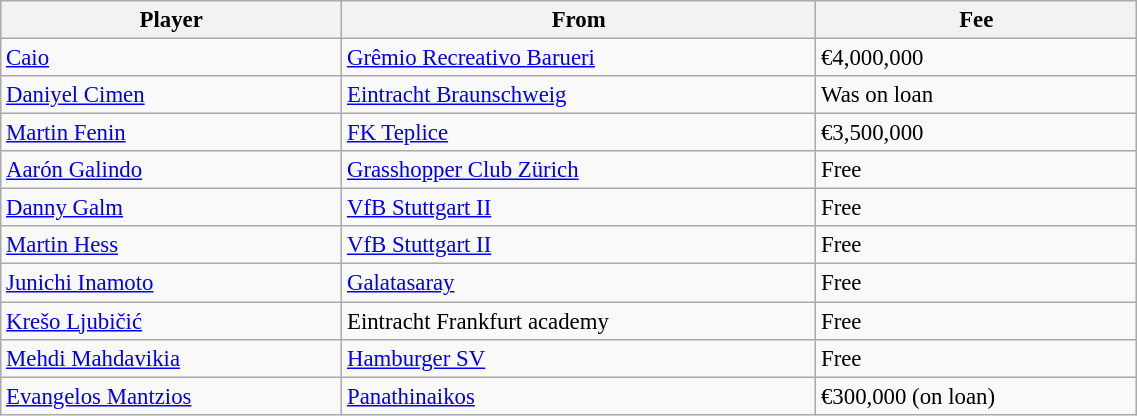<table class="wikitable" style="text-align:center; font-size:95%;width:60%; text-align:left">
<tr>
<th><strong>Player</strong></th>
<th><strong>From</strong></th>
<th><strong>Fee</strong></th>
</tr>
<tr --->
<td> <a href='#'>Caio</a></td>
<td><a href='#'>Grêmio Recreativo Barueri</a></td>
<td>€4,000,000</td>
</tr>
<tr --->
<td> <a href='#'>Daniyel Cimen</a></td>
<td><a href='#'>Eintracht Braunschweig</a></td>
<td>Was on loan</td>
</tr>
<tr --->
<td> <a href='#'>Martin Fenin</a></td>
<td><a href='#'>FK Teplice</a></td>
<td>€3,500,000</td>
</tr>
<tr --->
<td> <a href='#'>Aarón Galindo</a></td>
<td><a href='#'>Grasshopper Club Zürich</a></td>
<td>Free</td>
</tr>
<tr --->
<td> <a href='#'>Danny Galm</a></td>
<td><a href='#'>VfB Stuttgart II</a></td>
<td>Free</td>
</tr>
<tr --->
<td> <a href='#'>Martin Hess</a></td>
<td><a href='#'>VfB Stuttgart II</a></td>
<td>Free</td>
</tr>
<tr --->
<td> <a href='#'>Junichi Inamoto</a></td>
<td><a href='#'>Galatasaray</a></td>
<td>Free</td>
</tr>
<tr --->
<td> <a href='#'>Krešo Ljubičić</a></td>
<td>Eintracht Frankfurt academy</td>
<td>Free</td>
</tr>
<tr --->
<td> <a href='#'>Mehdi Mahdavikia</a></td>
<td><a href='#'>Hamburger SV</a></td>
<td>Free</td>
</tr>
<tr --->
<td> <a href='#'>Evangelos Mantzios</a></td>
<td><a href='#'>Panathinaikos</a></td>
<td>€300,000 (on loan)</td>
</tr>
</table>
